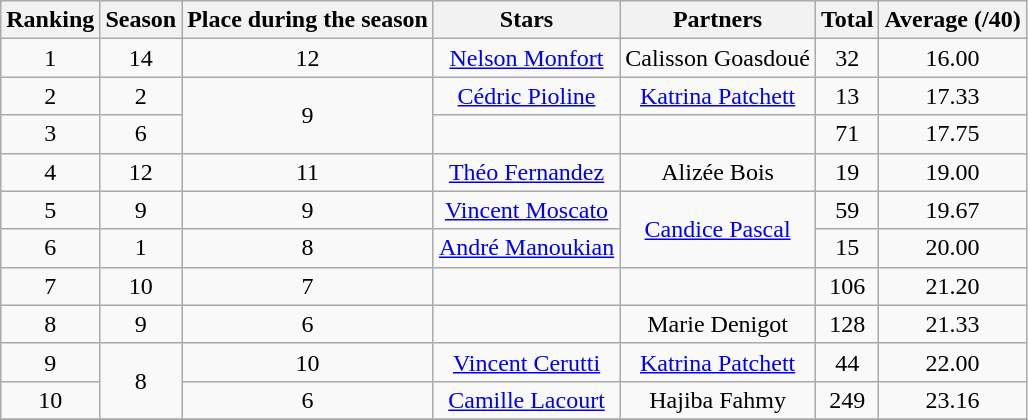<table class="wikitable collapsible collapsed" style="text-align: center; width:auto">
<tr>
<th>Ranking</th>
<th>Season</th>
<th>Place during the season</th>
<th>Stars</th>
<th>Partners</th>
<th>Total</th>
<th>Average (/40)</th>
</tr>
<tr>
<td>1</td>
<td>14</td>
<td>12</td>
<td><a href='#'>Nelson Monfort</a></td>
<td>Calisson Goasdoué</td>
<td>32</td>
<td>16.00</td>
</tr>
<tr>
<td>2</td>
<td>2</td>
<td rowspan="2">9</td>
<td><a href='#'>Cédric Pioline</a></td>
<td><a href='#'>Katrina Patchett</a></td>
<td>13</td>
<td>17.33</td>
</tr>
<tr>
<td>3</td>
<td>6</td>
<td></td>
<td></td>
<td>71</td>
<td>17.75</td>
</tr>
<tr>
<td>4</td>
<td>12</td>
<td>11</td>
<td><a href='#'>Théo Fernandez</a></td>
<td>Alizée Bois</td>
<td>19</td>
<td>19.00</td>
</tr>
<tr>
<td>5</td>
<td>9</td>
<td>9</td>
<td><a href='#'>Vincent Moscato</a></td>
<td rowspan="2"><a href='#'>Candice Pascal</a></td>
<td>59</td>
<td>19.67</td>
</tr>
<tr>
<td>6</td>
<td>1</td>
<td>8</td>
<td><a href='#'>André Manoukian</a></td>
<td>15</td>
<td>20.00</td>
</tr>
<tr>
<td>7</td>
<td>10</td>
<td>7</td>
<td></td>
<td></td>
<td>106</td>
<td>21.20</td>
</tr>
<tr>
<td>8</td>
<td>9</td>
<td>6</td>
<td></td>
<td>Marie Denigot</td>
<td>128</td>
<td>21.33</td>
</tr>
<tr>
<td>9</td>
<td rowspan="2">8</td>
<td>10</td>
<td><a href='#'>Vincent Cerutti</a></td>
<td><a href='#'>Katrina Patchett</a></td>
<td>44</td>
<td>22.00</td>
</tr>
<tr>
<td>10</td>
<td>6</td>
<td><a href='#'>Camille Lacourt</a></td>
<td>Hajiba Fahmy</td>
<td>249</td>
<td>23.16</td>
</tr>
<tr>
</tr>
</table>
